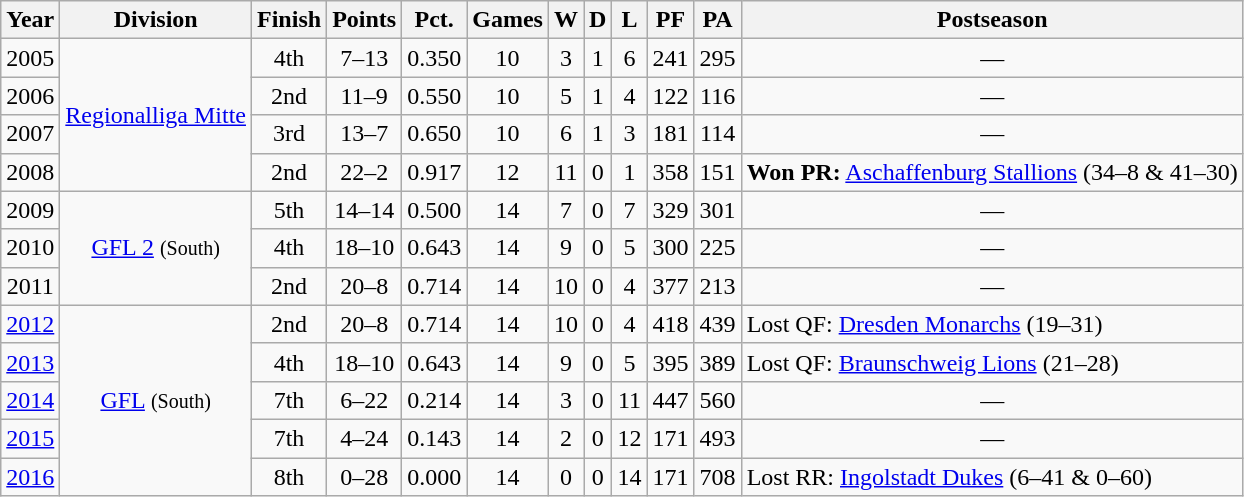<table class="wikitable" style="text-align:center;">
<tr>
<th>Year</th>
<th>Division</th>
<th>Finish</th>
<th>Points</th>
<th>Pct.</th>
<th>Games</th>
<th>W</th>
<th>D</th>
<th>L</th>
<th>PF</th>
<th>PA</th>
<th>Postseason</th>
</tr>
<tr>
<td>2005</td>
<td rowspan="4"><a href='#'>Regionalliga Mitte</a></td>
<td>4th</td>
<td>7–13</td>
<td>0.350</td>
<td>10</td>
<td>3</td>
<td>1</td>
<td>6</td>
<td>241</td>
<td>295</td>
<td>—</td>
</tr>
<tr>
<td>2006</td>
<td>2nd</td>
<td>11–9</td>
<td>0.550</td>
<td>10</td>
<td>5</td>
<td>1</td>
<td>4</td>
<td>122</td>
<td>116</td>
<td>—</td>
</tr>
<tr>
<td>2007</td>
<td>3rd</td>
<td>13–7</td>
<td>0.650</td>
<td>10</td>
<td>6</td>
<td>1</td>
<td>3</td>
<td>181</td>
<td>114</td>
<td>—</td>
</tr>
<tr>
<td>2008</td>
<td>2nd</td>
<td>22–2</td>
<td>0.917</td>
<td>12</td>
<td>11</td>
<td>0</td>
<td>1</td>
<td>358</td>
<td>151</td>
<td style="text-align:left"><strong>Won PR:</strong> <a href='#'>Aschaffenburg Stallions</a> (34–8 & 41–30)</td>
</tr>
<tr>
<td>2009</td>
<td rowspan=3><a href='#'>GFL 2</a> <small>(South)</small></td>
<td>5th</td>
<td>14–14</td>
<td>0.500</td>
<td>14</td>
<td>7</td>
<td>0</td>
<td>7</td>
<td>329</td>
<td>301</td>
<td>—</td>
</tr>
<tr>
<td>2010</td>
<td>4th</td>
<td>18–10</td>
<td>0.643</td>
<td>14</td>
<td>9</td>
<td>0</td>
<td>5</td>
<td>300</td>
<td>225</td>
<td>—</td>
</tr>
<tr>
<td>2011</td>
<td>2nd</td>
<td>20–8</td>
<td>0.714</td>
<td>14</td>
<td>10</td>
<td>0</td>
<td>4</td>
<td>377</td>
<td>213</td>
<td>—</td>
</tr>
<tr>
<td><a href='#'>2012</a></td>
<td rowspan="5"><a href='#'>GFL</a> <small>(South)</small></td>
<td>2nd</td>
<td>20–8</td>
<td>0.714</td>
<td>14</td>
<td>10</td>
<td>0</td>
<td>4</td>
<td>418</td>
<td>439</td>
<td style="text-align:left">Lost QF: <a href='#'>Dresden Monarchs</a> (19–31)</td>
</tr>
<tr>
<td><a href='#'>2013</a></td>
<td>4th</td>
<td>18–10</td>
<td>0.643</td>
<td>14</td>
<td>9</td>
<td>0</td>
<td>5</td>
<td>395</td>
<td>389</td>
<td style="text-align:left">Lost QF: <a href='#'>Braunschweig Lions</a> (21–28)</td>
</tr>
<tr>
<td><a href='#'>2014</a></td>
<td>7th</td>
<td>6–22</td>
<td>0.214</td>
<td>14</td>
<td>3</td>
<td>0</td>
<td>11</td>
<td>447</td>
<td>560</td>
<td>—</td>
</tr>
<tr>
<td><a href='#'>2015</a></td>
<td>7th</td>
<td>4–24</td>
<td>0.143</td>
<td>14</td>
<td>2</td>
<td>0</td>
<td>12</td>
<td>171</td>
<td>493</td>
<td>—</td>
</tr>
<tr>
<td><a href='#'>2016</a></td>
<td>8th</td>
<td>0–28</td>
<td>0.000</td>
<td>14</td>
<td>0</td>
<td>0</td>
<td>14</td>
<td>171</td>
<td>708</td>
<td style="text-align:left">Lost RR: <a href='#'>Ingolstadt Dukes</a> (6–41 & 0–60)</td>
</tr>
</table>
